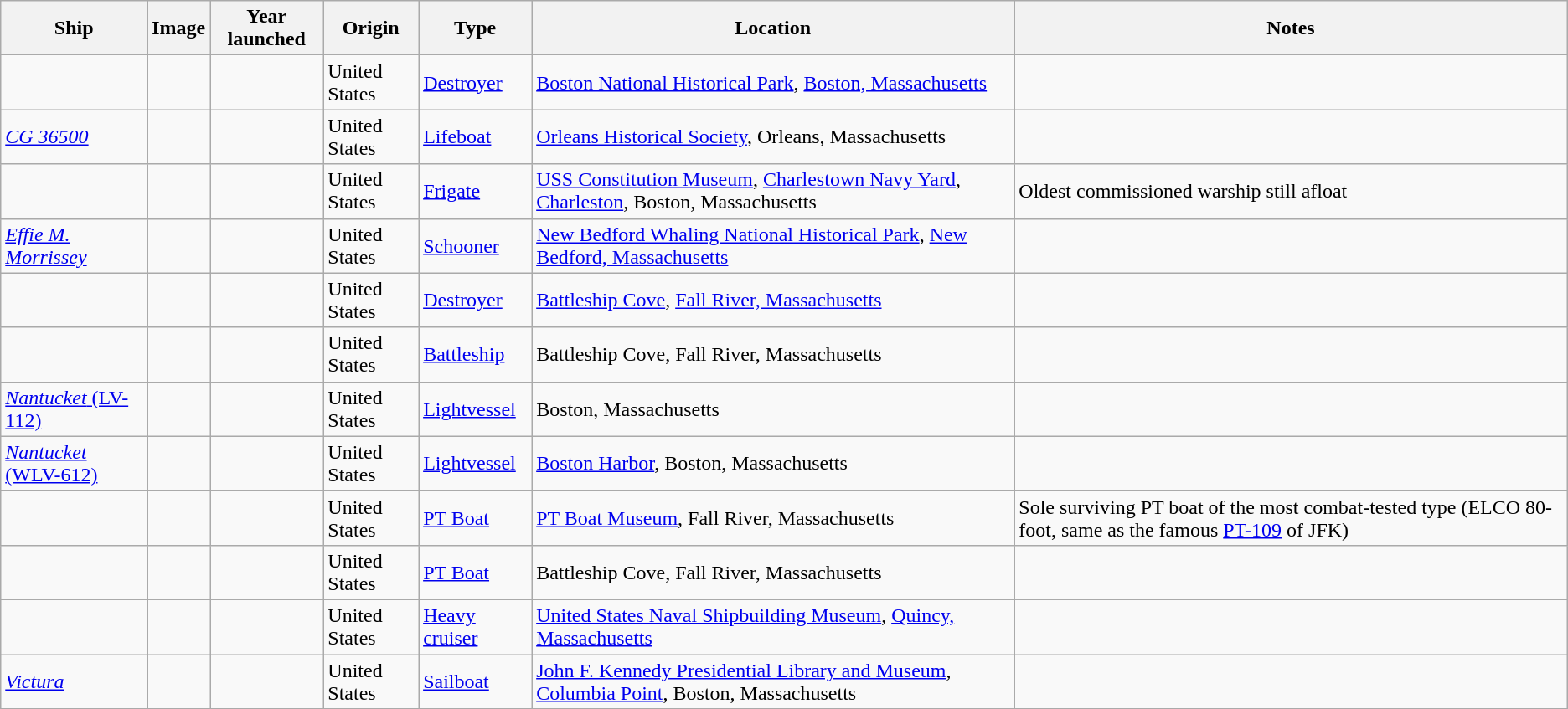<table class="wikitable sortable">
<tr>
<th>Ship</th>
<th>Image</th>
<th>Year launched</th>
<th>Origin</th>
<th>Type</th>
<th>Location</th>
<th>Notes</th>
</tr>
<tr>
<td data-sort-value=Cassin Young></td>
<td></td>
<td></td>
<td> United States</td>
<td><a href='#'>Destroyer</a></td>
<td><a href='#'>Boston National Historical Park</a>, <a href='#'>Boston, Massachusetts</a><br></td>
<td></td>
</tr>
<tr>
<td data-sort-value=CG 36500><a href='#'><em>CG 36500</em></a></td>
<td></td>
<td></td>
<td> United States</td>
<td><a href='#'>Lifeboat</a></td>
<td><a href='#'>Orleans Historical Society</a>, Orleans, Massachusetts<br></td>
<td></td>
</tr>
<tr>
<td data-sort-value=Constitution></td>
<td></td>
<td></td>
<td> United States</td>
<td><a href='#'>Frigate</a></td>
<td><a href='#'>USS Constitution Museum</a>, <a href='#'>Charlestown Navy Yard</a>, <a href='#'>Charleston</a>, Boston, Massachusetts<br></td>
<td>Oldest commissioned warship still afloat</td>
</tr>
<tr>
<td data-sort-value=Effie M. Morrissey><em><a href='#'>Effie M. Morrissey</a></em></td>
<td></td>
<td></td>
<td> United States</td>
<td><a href='#'>Schooner</a></td>
<td><a href='#'>New Bedford Whaling National Historical Park</a>, <a href='#'>New Bedford, Massachusetts</a></td>
<td></td>
</tr>
<tr>
<td data-sort-value=Joseph P. Kennedy, Jr.></td>
<td></td>
<td></td>
<td> United States</td>
<td><a href='#'>Destroyer</a></td>
<td><a href='#'>Battleship Cove</a>, <a href='#'>Fall River, Massachusetts</a></td>
<td></td>
</tr>
<tr>
<td data-sort-value=Massachusetts></td>
<td></td>
<td></td>
<td> United States</td>
<td><a href='#'>Battleship</a></td>
<td>Battleship Cove, Fall River, Massachusetts</td>
<td></td>
</tr>
<tr>
<td><a href='#'><em>Nantucket</em> (LV-112)</a></td>
<td></td>
<td></td>
<td> United States</td>
<td><a href='#'>Lightvessel</a></td>
<td>Boston, Massachusetts</td>
<td></td>
</tr>
<tr>
<td><a href='#'><em>Nantucket</em> (WLV-612)</a></td>
<td></td>
<td></td>
<td> United States</td>
<td><a href='#'>Lightvessel</a></td>
<td><a href='#'>Boston Harbor</a>, Boston, Massachusetts</td>
<td></td>
</tr>
<tr>
<td data-sort-value="PT-617"></td>
<td></td>
<td></td>
<td> United States</td>
<td><a href='#'>PT Boat</a></td>
<td><a href='#'>PT Boat Museum</a>, Fall River, Massachusetts<br></td>
<td>Sole surviving PT boat of the most combat-tested type (ELCO 80-foot, same as the famous <a href='#'>PT-109</a> of JFK)</td>
</tr>
<tr>
<td data-sort-value="PT-796"></td>
<td></td>
<td></td>
<td> United States</td>
<td><a href='#'>PT Boat</a></td>
<td>Battleship Cove, Fall River, Massachusetts</td>
<td></td>
</tr>
<tr>
<td data-sort-value=Salem></td>
<td></td>
<td></td>
<td> United States</td>
<td><a href='#'>Heavy cruiser</a></td>
<td><a href='#'>United States Naval Shipbuilding Museum</a>, <a href='#'>Quincy, Massachusetts</a><br></td>
<td></td>
</tr>
<tr>
<td data-sort-value=Victura><em><a href='#'>Victura</a></em></td>
<td></td>
<td></td>
<td> United States</td>
<td><a href='#'>Sailboat</a></td>
<td><a href='#'>John F. Kennedy Presidential Library and Museum</a>, <a href='#'>Columbia Point</a>, Boston, Massachusetts<br></td>
<td></td>
</tr>
<tr>
</tr>
</table>
